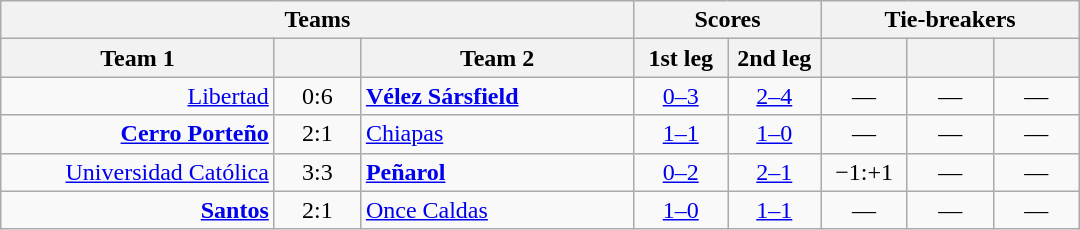<table class="wikitable" style="text-align:center;">
<tr>
<th colspan=3>Teams</th>
<th colspan=2>Scores</th>
<th colspan=3>Tie-breakers</th>
</tr>
<tr>
<th width="175">Team 1</th>
<th width="50"></th>
<th width="175">Team 2</th>
<th width="55">1st leg</th>
<th width="55">2nd leg</th>
<th width="50"></th>
<th width="50"></th>
<th width="50"></th>
</tr>
<tr>
<td align=right><a href='#'>Libertad</a> </td>
<td>0:6</td>
<td align=left> <strong><a href='#'>Vélez Sársfield</a> </strong></td>
<td><a href='#'>0–3</a></td>
<td><a href='#'>2–4</a></td>
<td>—</td>
<td>—</td>
<td>—</td>
</tr>
<tr>
<td align=right><strong><a href='#'>Cerro Porteño</a></strong> </td>
<td>2:1</td>
<td align=left> <a href='#'>Chiapas</a></td>
<td><a href='#'>1–1</a></td>
<td><a href='#'>1–0</a></td>
<td>—</td>
<td>—</td>
<td>—</td>
</tr>
<tr>
<td align=right><a href='#'>Universidad Católica</a> </td>
<td>3:3</td>
<td align=left> <strong><a href='#'>Peñarol</a></strong></td>
<td><a href='#'>0–2</a></td>
<td><a href='#'>2–1</a></td>
<td>−1:+1</td>
<td>—</td>
<td>—</td>
</tr>
<tr>
<td align=right><strong><a href='#'>Santos</a></strong> </td>
<td>2:1</td>
<td align=left> <a href='#'>Once Caldas</a></td>
<td><a href='#'>1–0</a></td>
<td><a href='#'>1–1</a></td>
<td>—</td>
<td>—</td>
<td>—</td>
</tr>
</table>
